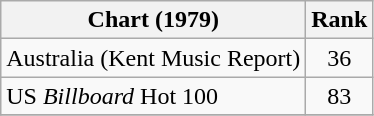<table class="wikitable">
<tr>
<th align="left">Chart (1979)</th>
<th style="text-align:center;">Rank</th>
</tr>
<tr>
<td>Australia (Kent Music Report)</td>
<td style="text-align:center;">36</td>
</tr>
<tr>
<td>US <em>Billboard</em> Hot 100</td>
<td style="text-align:center;">83</td>
</tr>
<tr>
</tr>
</table>
